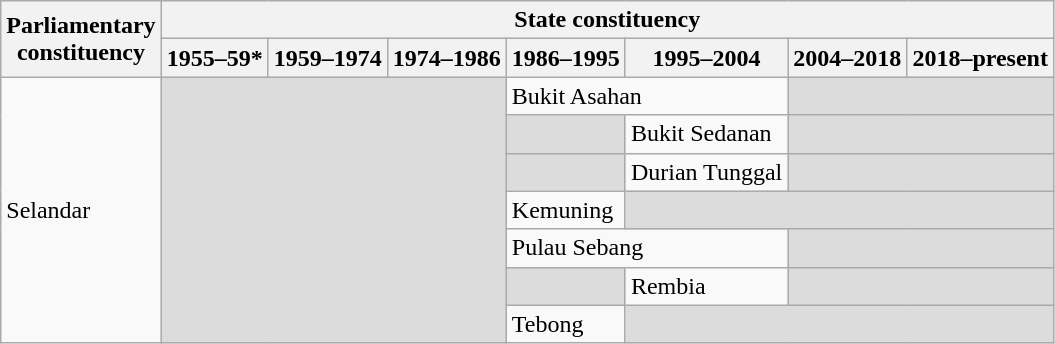<table class="wikitable">
<tr>
<th rowspan="2">Parliamentary<br>constituency</th>
<th colspan="7">State constituency</th>
</tr>
<tr>
<th>1955–59*</th>
<th>1959–1974</th>
<th>1974–1986</th>
<th>1986–1995</th>
<th>1995–2004</th>
<th>2004–2018</th>
<th>2018–present</th>
</tr>
<tr>
<td rowspan="7">Selandar</td>
<td colspan="3" rowspan="7" bgcolor="dcdcdc"></td>
<td colspan="2">Bukit Asahan</td>
<td colspan="2" bgcolor="dcdcdc"></td>
</tr>
<tr>
<td bgcolor="dcdcdc"></td>
<td>Bukit Sedanan</td>
<td colspan="2" bgcolor="dcdcdc"></td>
</tr>
<tr>
<td bgcolor="dcdcdc"></td>
<td>Durian Tunggal</td>
<td colspan="2" bgcolor="dcdcdc"></td>
</tr>
<tr>
<td>Kemuning</td>
<td colspan="3" bgcolor="dcdcdc"></td>
</tr>
<tr>
<td colspan="2">Pulau Sebang</td>
<td colspan="2" bgcolor="dcdcdc"></td>
</tr>
<tr>
<td bgcolor="dcdcdc"></td>
<td>Rembia</td>
<td colspan="2" bgcolor="dcdcdc"></td>
</tr>
<tr>
<td>Tebong</td>
<td colspan="3" bgcolor="dcdcdc"></td>
</tr>
</table>
